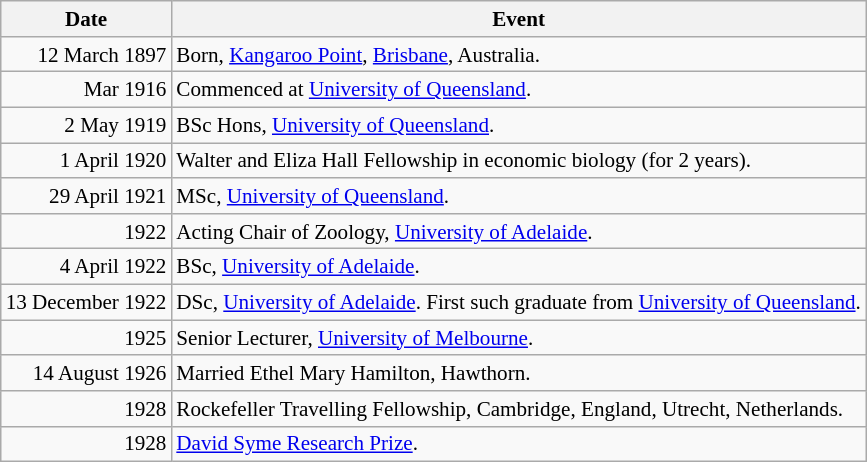<table class="wikitable" style="font-size:88%; float:left; margin-right:1em;">
<tr>
<th>Date</th>
<th>Event</th>
</tr>
<tr>
<td align=right>12 March 1897</td>
<td>Born, <a href='#'>Kangaroo Point</a>, <a href='#'>Brisbane</a>, Australia.</td>
</tr>
<tr>
<td align=right>Mar 1916</td>
<td>Commenced at <a href='#'>University of Queensland</a>.</td>
</tr>
<tr>
<td align=right>2 May 1919</td>
<td>BSc Hons, <a href='#'>University of Queensland</a>.</td>
</tr>
<tr>
<td align=right>1 April 1920</td>
<td>Walter and Eliza Hall Fellowship in economic biology (for 2 years).</td>
</tr>
<tr>
<td align=right>29 April 1921</td>
<td>MSc, <a href='#'>University of Queensland</a>.</td>
</tr>
<tr>
<td align=right>1922</td>
<td>Acting Chair of Zoology, <a href='#'>University of Adelaide</a>.</td>
</tr>
<tr>
<td align=right>4 April 1922</td>
<td>BSc, <a href='#'>University of Adelaide</a>.</td>
</tr>
<tr>
<td align=right>13 December 1922</td>
<td>DSc, <a href='#'>University of Adelaide</a>. First such graduate from <a href='#'>University of Queensland</a>.</td>
</tr>
<tr>
<td align=right>1925</td>
<td>Senior Lecturer, <a href='#'>University of Melbourne</a>.</td>
</tr>
<tr>
<td align=right>14 August 1926</td>
<td>Married Ethel Mary Hamilton, Hawthorn.</td>
</tr>
<tr>
<td align=right>1928</td>
<td>Rockefeller Travelling Fellowship, Cambridge, England, Utrecht, Netherlands.</td>
</tr>
<tr>
<td align=right>1928</td>
<td><a href='#'>David Syme Research Prize</a>.</td>
</tr>
</table>
